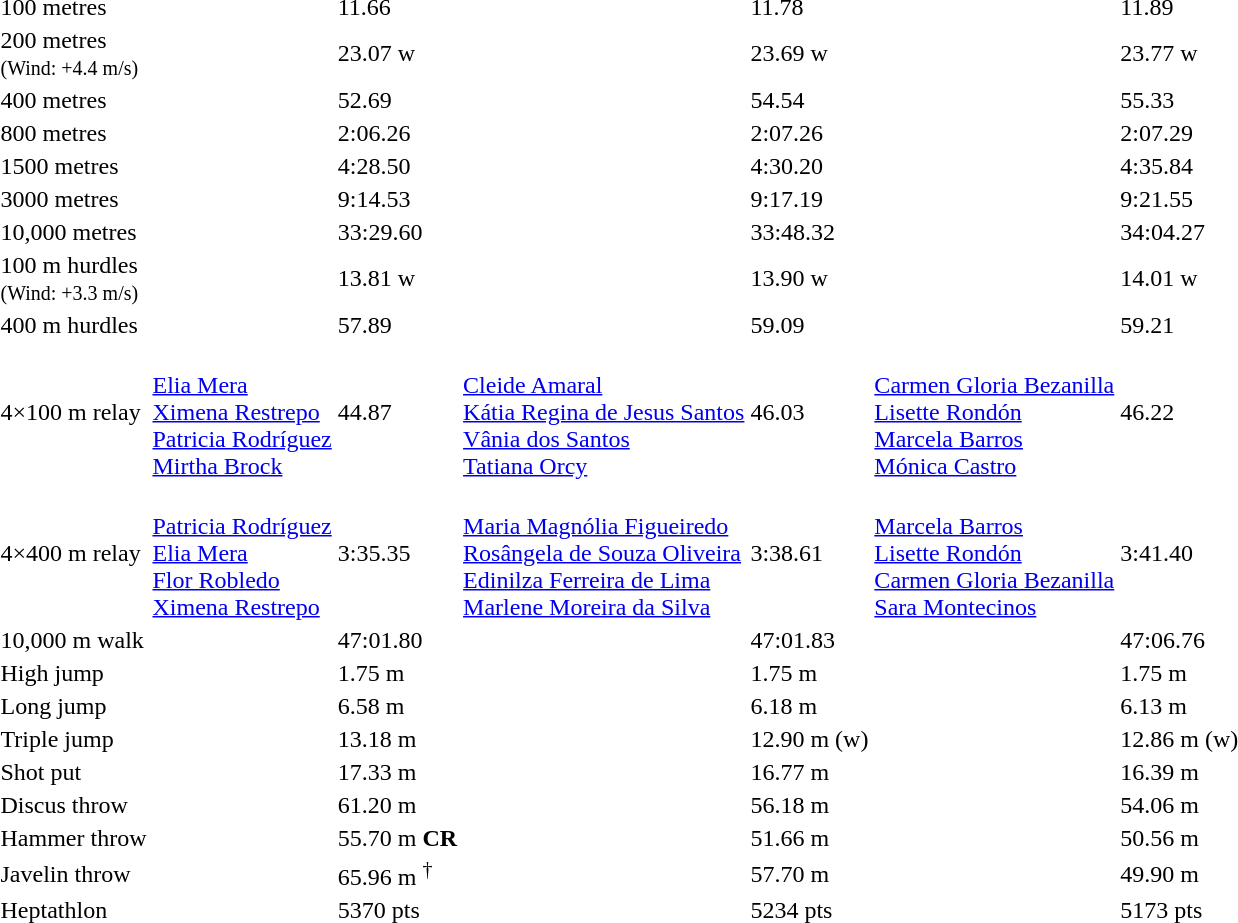<table>
<tr>
<td>100 metres</td>
<td></td>
<td>11.66</td>
<td></td>
<td>11.78</td>
<td></td>
<td>11.89</td>
</tr>
<tr>
<td>200 metres<br><small>(Wind: +4.4 m/s)</small></td>
<td></td>
<td>23.07 w</td>
<td></td>
<td>23.69 w</td>
<td></td>
<td>23.77 w</td>
</tr>
<tr>
<td>400 metres</td>
<td></td>
<td>52.69</td>
<td></td>
<td>54.54</td>
<td></td>
<td>55.33</td>
</tr>
<tr>
<td>800 metres</td>
<td></td>
<td>2:06.26</td>
<td></td>
<td>2:07.26</td>
<td></td>
<td>2:07.29</td>
</tr>
<tr>
<td>1500 metres</td>
<td></td>
<td>4:28.50</td>
<td></td>
<td>4:30.20</td>
<td></td>
<td>4:35.84</td>
</tr>
<tr>
<td>3000 metres</td>
<td></td>
<td>9:14.53</td>
<td></td>
<td>9:17.19</td>
<td></td>
<td>9:21.55</td>
</tr>
<tr>
<td>10,000 metres</td>
<td></td>
<td>33:29.60</td>
<td></td>
<td>33:48.32</td>
<td></td>
<td>34:04.27</td>
</tr>
<tr>
<td>100 m hurdles<br><small>(Wind: +3.3 m/s)</small></td>
<td></td>
<td>13.81 w</td>
<td></td>
<td>13.90 w</td>
<td></td>
<td>14.01 w</td>
</tr>
<tr>
<td>400 m hurdles</td>
<td></td>
<td>57.89</td>
<td></td>
<td>59.09</td>
<td></td>
<td>59.21</td>
</tr>
<tr>
<td>4×100 m relay</td>
<td><br><a href='#'>Elia Mera</a><br><a href='#'>Ximena Restrepo</a><br><a href='#'>Patricia Rodríguez</a><br><a href='#'>Mirtha Brock</a></td>
<td>44.87</td>
<td><br><a href='#'>Cleide Amaral</a><br><a href='#'>Kátia Regina de Jesus Santos</a><br><a href='#'>Vânia dos Santos</a><br><a href='#'>Tatiana Orcy</a></td>
<td>46.03</td>
<td><br><a href='#'>Carmen Gloria Bezanilla</a><br><a href='#'>Lisette Rondón</a><br><a href='#'>Marcela Barros</a><br><a href='#'>Mónica Castro</a></td>
<td>46.22</td>
</tr>
<tr>
<td>4×400 m relay</td>
<td><br><a href='#'>Patricia Rodríguez</a><br><a href='#'>Elia Mera</a><br><a href='#'>Flor Robledo</a><br><a href='#'>Ximena Restrepo</a></td>
<td>3:35.35</td>
<td><br><a href='#'>Maria Magnólia Figueiredo</a><br><a href='#'>Rosângela de Souza Oliveira</a><br><a href='#'>Edinilza Ferreira de Lima</a><br><a href='#'>Marlene Moreira da Silva</a></td>
<td>3:38.61</td>
<td><br><a href='#'>Marcela Barros</a><br><a href='#'>Lisette Rondón</a><br><a href='#'>Carmen Gloria Bezanilla</a><br><a href='#'>Sara Montecinos</a></td>
<td>3:41.40</td>
</tr>
<tr>
<td>10,000 m walk</td>
<td></td>
<td>47:01.80</td>
<td></td>
<td>47:01.83</td>
<td></td>
<td>47:06.76</td>
</tr>
<tr>
<td>High jump</td>
<td></td>
<td>1.75 m</td>
<td></td>
<td>1.75 m</td>
<td></td>
<td>1.75 m</td>
</tr>
<tr>
<td>Long jump</td>
<td></td>
<td>6.58 m</td>
<td></td>
<td>6.18 m</td>
<td></td>
<td>6.13 m</td>
</tr>
<tr>
<td>Triple jump</td>
<td></td>
<td>13.18 m</td>
<td></td>
<td>12.90 m (w)</td>
<td></td>
<td>12.86 m (w)</td>
</tr>
<tr>
<td>Shot put</td>
<td></td>
<td>17.33 m</td>
<td></td>
<td>16.77 m</td>
<td></td>
<td>16.39 m</td>
</tr>
<tr>
<td>Discus throw</td>
<td></td>
<td>61.20 m</td>
<td></td>
<td>56.18 m</td>
<td></td>
<td>54.06 m</td>
</tr>
<tr>
<td>Hammer throw</td>
<td></td>
<td>55.70 m <strong>CR</strong></td>
<td></td>
<td>51.66 m</td>
<td></td>
<td>50.56 m</td>
</tr>
<tr>
<td>Javelin throw</td>
<td></td>
<td>65.96 m <sup>†</sup></td>
<td></td>
<td>57.70 m</td>
<td></td>
<td>49.90 m</td>
</tr>
<tr>
<td>Heptathlon</td>
<td></td>
<td>5370 pts</td>
<td></td>
<td>5234 pts</td>
<td></td>
<td>5173 pts</td>
</tr>
</table>
